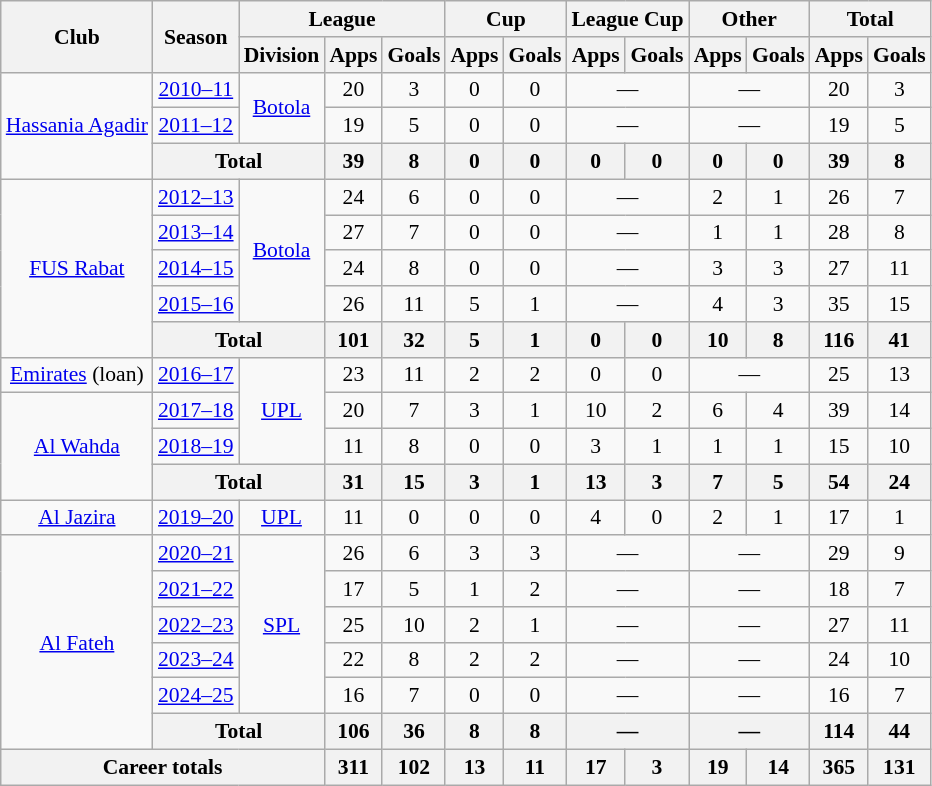<table class="wikitable" style="font-size:90%; text-align: center">
<tr>
<th rowspan=2>Club</th>
<th rowspan=2>Season</th>
<th colspan=3>League</th>
<th colspan=2>Cup</th>
<th colspan=2>League Cup</th>
<th colspan=2>Other</th>
<th colspan=2>Total</th>
</tr>
<tr>
<th>Division</th>
<th>Apps</th>
<th>Goals</th>
<th>Apps</th>
<th>Goals</th>
<th>Apps</th>
<th>Goals</th>
<th>Apps</th>
<th>Goals</th>
<th>Apps</th>
<th>Goals</th>
</tr>
<tr>
<td rowspan=3><a href='#'>Hassania Agadir</a></td>
<td><a href='#'>2010–11</a></td>
<td rowspan=2><a href='#'>Botola</a></td>
<td>20</td>
<td>3</td>
<td>0</td>
<td>0</td>
<td colspan=2>—</td>
<td colspan=2>—</td>
<td>20</td>
<td>3</td>
</tr>
<tr>
<td><a href='#'>2011–12</a></td>
<td>19</td>
<td>5</td>
<td>0</td>
<td>0</td>
<td colspan=2>—</td>
<td colspan=2>—</td>
<td>19</td>
<td>5</td>
</tr>
<tr>
<th colspan=2>Total</th>
<th>39</th>
<th>8</th>
<th>0</th>
<th>0</th>
<th>0</th>
<th>0</th>
<th>0</th>
<th>0</th>
<th>39</th>
<th>8</th>
</tr>
<tr>
<td rowspan=5><a href='#'>FUS Rabat</a></td>
<td><a href='#'>2012–13</a></td>
<td rowspan=4><a href='#'>Botola</a></td>
<td>24</td>
<td>6</td>
<td>0</td>
<td>0</td>
<td colspan=2>—</td>
<td>2</td>
<td>1</td>
<td>26</td>
<td>7</td>
</tr>
<tr>
<td><a href='#'>2013–14</a></td>
<td>27</td>
<td>7</td>
<td>0</td>
<td>0</td>
<td colspan=2>—</td>
<td>1</td>
<td>1</td>
<td>28</td>
<td>8</td>
</tr>
<tr>
<td><a href='#'>2014–15</a></td>
<td>24</td>
<td>8</td>
<td>0</td>
<td>0</td>
<td colspan=2>—</td>
<td>3</td>
<td>3</td>
<td>27</td>
<td>11</td>
</tr>
<tr>
<td><a href='#'>2015–16</a></td>
<td>26</td>
<td>11</td>
<td>5</td>
<td>1</td>
<td colspan=2>—</td>
<td>4</td>
<td>3</td>
<td>35</td>
<td>15</td>
</tr>
<tr>
<th colspan=2>Total</th>
<th>101</th>
<th>32</th>
<th>5</th>
<th>1</th>
<th>0</th>
<th>0</th>
<th>10</th>
<th>8</th>
<th>116</th>
<th>41</th>
</tr>
<tr>
<td><a href='#'>Emirates</a> (loan)</td>
<td><a href='#'>2016–17</a></td>
<td rowspan=3><a href='#'>UPL</a></td>
<td>23</td>
<td>11</td>
<td>2</td>
<td>2</td>
<td>0</td>
<td>0</td>
<td colspan=2>—</td>
<td>25</td>
<td>13</td>
</tr>
<tr>
<td rowspan=3><a href='#'>Al Wahda</a></td>
<td><a href='#'>2017–18</a></td>
<td>20</td>
<td>7</td>
<td>3</td>
<td>1</td>
<td>10</td>
<td>2</td>
<td>6</td>
<td>4</td>
<td>39</td>
<td>14</td>
</tr>
<tr>
<td><a href='#'>2018–19</a></td>
<td>11</td>
<td>8</td>
<td>0</td>
<td>0</td>
<td>3</td>
<td>1</td>
<td>1</td>
<td>1</td>
<td>15</td>
<td>10</td>
</tr>
<tr>
<th colspan=2>Total</th>
<th>31</th>
<th>15</th>
<th>3</th>
<th>1</th>
<th>13</th>
<th>3</th>
<th>7</th>
<th>5</th>
<th>54</th>
<th>24</th>
</tr>
<tr>
<td><a href='#'>Al Jazira</a></td>
<td><a href='#'>2019–20</a></td>
<td><a href='#'>UPL</a></td>
<td>11</td>
<td>0</td>
<td>0</td>
<td>0</td>
<td>4</td>
<td>0</td>
<td>2</td>
<td>1</td>
<td>17</td>
<td>1</td>
</tr>
<tr>
<td rowspan=6><a href='#'>Al Fateh</a></td>
<td><a href='#'>2020–21</a></td>
<td rowspan=5><a href='#'>SPL</a></td>
<td>26</td>
<td>6</td>
<td>3</td>
<td>3</td>
<td colspan=2>—</td>
<td colspan=2>—</td>
<td>29</td>
<td>9</td>
</tr>
<tr>
<td><a href='#'>2021–22</a></td>
<td>17</td>
<td>5</td>
<td>1</td>
<td>2</td>
<td colspan=2>—</td>
<td colspan=2>—</td>
<td>18</td>
<td>7</td>
</tr>
<tr>
<td><a href='#'>2022–23</a></td>
<td>25</td>
<td>10</td>
<td>2</td>
<td>1</td>
<td colspan=2>—</td>
<td colspan=2>—</td>
<td>27</td>
<td>11</td>
</tr>
<tr>
<td><a href='#'>2023–24</a></td>
<td>22</td>
<td>8</td>
<td>2</td>
<td>2</td>
<td colspan=2>—</td>
<td colspan=2>—</td>
<td>24</td>
<td>10</td>
</tr>
<tr>
<td><a href='#'>2024–25</a></td>
<td>16</td>
<td>7</td>
<td>0</td>
<td>0</td>
<td colspan=2>—</td>
<td colspan=2>—</td>
<td>16</td>
<td>7</td>
</tr>
<tr>
<th colspan=2>Total</th>
<th>106</th>
<th>36</th>
<th>8</th>
<th>8</th>
<th colspan=2>—</th>
<th colspan=2>—</th>
<th>114</th>
<th>44</th>
</tr>
<tr>
<th colspan=3>Career totals</th>
<th>311</th>
<th>102</th>
<th>13</th>
<th>11</th>
<th>17</th>
<th>3</th>
<th>19</th>
<th>14</th>
<th>365</th>
<th>131</th>
</tr>
</table>
